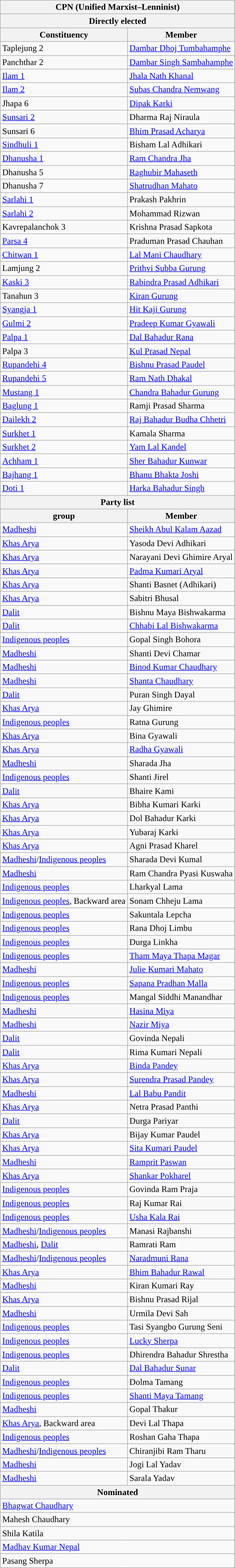<table role="presentation" class="wikitable mw-collapsible mw-collapsed">
<tr>
<th colspan="2" style="width: 300pt; background: ">CPN (Unified Marxist–Lenninist)</th>
</tr>
<tr>
<th colspan="2">Directly elected</th>
</tr>
<tr>
<th>Constituency</th>
<th>Member</th>
</tr>
<tr>
<td>Taplejung 2</td>
<td><a href='#'>Dambar Dhoj Tumbahamphe</a></td>
</tr>
<tr>
<td>Panchthar 2</td>
<td><a href='#'>Dambar Singh Sambahamphe</a></td>
</tr>
<tr>
<td><a href='#'>Ilam 1</a></td>
<td><a href='#'>Jhala Nath Khanal</a></td>
</tr>
<tr>
<td><a href='#'>Ilam 2</a></td>
<td><a href='#'>Subas Chandra Nemwang</a></td>
</tr>
<tr>
<td>Jhapa 6</td>
<td><a href='#'>Dipak Karki</a></td>
</tr>
<tr>
<td><a href='#'>Sunsari 2</a></td>
<td>Dharma Raj Niraula</td>
</tr>
<tr>
<td>Sunsari 6</td>
<td><a href='#'>Bhim Prasad Acharya</a></td>
</tr>
<tr>
<td><a href='#'>Sindhuli 1</a></td>
<td>Bisham Lal Adhikari</td>
</tr>
<tr>
<td><a href='#'>Dhanusha 1</a></td>
<td><a href='#'>Ram Chandra Jha</a></td>
</tr>
<tr>
<td>Dhanusha 5</td>
<td><a href='#'>Raghubir Mahaseth</a></td>
</tr>
<tr>
<td>Dhanusha 7</td>
<td><a href='#'>Shatrudhan Mahato</a></td>
</tr>
<tr>
<td><a href='#'>Sarlahi 1</a></td>
<td>Prakash Pakhrin</td>
</tr>
<tr>
<td><a href='#'>Sarlahi 2</a></td>
<td>Mohammad Rizwan</td>
</tr>
<tr>
<td>Kavrepalanchok 3</td>
<td>Krishna Prasad Sapkota</td>
</tr>
<tr>
<td><a href='#'>Parsa 4</a></td>
<td>Praduman Prasad Chauhan</td>
</tr>
<tr>
<td><a href='#'>Chitwan 1</a></td>
<td><a href='#'>Lal Mani Chaudhary</a></td>
</tr>
<tr>
<td>Lamjung 2</td>
<td><a href='#'>Prithvi Subba Gurung</a></td>
</tr>
<tr>
<td><a href='#'>Kaski 3</a></td>
<td><a href='#'>Rabindra Prasad Adhikari</a></td>
</tr>
<tr>
<td>Tanahun 3</td>
<td><a href='#'>Kiran Gurung</a></td>
</tr>
<tr>
<td><a href='#'>Syangja 1</a></td>
<td><a href='#'>Hit Kaji Gurung</a></td>
</tr>
<tr>
<td><a href='#'>Gulmi 2</a></td>
<td><a href='#'>Pradeep Kumar Gyawali</a></td>
</tr>
<tr>
<td><a href='#'>Palpa 1</a></td>
<td><a href='#'>Dal Bahadur Rana</a></td>
</tr>
<tr>
<td>Palpa 3</td>
<td><a href='#'>Kul Prasad Nepal</a></td>
</tr>
<tr>
<td><a href='#'>Rupandehi 4</a></td>
<td><a href='#'>Bishnu Prasad Paudel</a></td>
</tr>
<tr>
<td><a href='#'>Rupandehi 5</a></td>
<td><a href='#'>Ram Nath Dhakal</a></td>
</tr>
<tr>
<td><a href='#'>Mustang 1</a></td>
<td><a href='#'>Chandra Bahadur Gurung</a></td>
</tr>
<tr>
<td><a href='#'>Baglung 1</a></td>
<td>Ramji Prasad Sharma</td>
</tr>
<tr>
<td><a href='#'>Dailekh 2</a></td>
<td><a href='#'>Raj Bahadur Budha Chhetri</a></td>
</tr>
<tr>
<td><a href='#'>Surkhet 1</a></td>
<td>Kamala Sharma</td>
</tr>
<tr>
<td><a href='#'>Surkhet 2</a></td>
<td><a href='#'>Yam Lal Kandel</a></td>
</tr>
<tr>
<td><a href='#'>Achham 1</a></td>
<td><a href='#'>Sher Bahadur Kunwar</a></td>
</tr>
<tr>
<td><a href='#'>Bajhang 1</a></td>
<td><a href='#'>Bhanu Bhakta Joshi</a></td>
</tr>
<tr>
<td><a href='#'>Doti 1</a></td>
<td><a href='#'>Harka Bahadur Singh</a></td>
</tr>
<tr>
<th colspan="2">Party list</th>
</tr>
<tr>
<th> group</th>
<th>Member</th>
</tr>
<tr>
<td><a href='#'>Madheshi</a></td>
<td><a href='#'>Sheikh Abul Kalam Aazad</a></td>
</tr>
<tr>
<td><a href='#'>Khas Arya</a></td>
<td>Yasoda Devi Adhikari</td>
</tr>
<tr>
<td><a href='#'>Khas Arya</a></td>
<td>Narayani Devi Ghimire Aryal</td>
</tr>
<tr>
<td><a href='#'>Khas Arya</a></td>
<td><a href='#'>Padma Kumari Aryal</a></td>
</tr>
<tr>
<td><a href='#'>Khas Arya</a></td>
<td>Shanti Basnet (Adhikari)</td>
</tr>
<tr>
<td><a href='#'>Khas Arya</a></td>
<td>Sabitri Bhusal</td>
</tr>
<tr>
<td><a href='#'>Dalit</a></td>
<td>Bishnu Maya Bishwakarma</td>
</tr>
<tr>
<td><a href='#'>Dalit</a></td>
<td><a href='#'>Chhabi Lal Bishwakarma</a></td>
</tr>
<tr>
<td><a href='#'>Indigenous peoples</a></td>
<td>Gopal Singh Bohora</td>
</tr>
<tr>
<td><a href='#'>Madheshi</a></td>
<td>Shanti Devi Chamar</td>
</tr>
<tr>
<td><a href='#'>Madheshi</a></td>
<td><a href='#'>Binod Kumar Chaudhary</a></td>
</tr>
<tr>
<td><a href='#'>Madheshi</a></td>
<td><a href='#'>Shanta Chaudhary</a></td>
</tr>
<tr>
<td><a href='#'>Dalit</a></td>
<td>Puran Singh Dayal</td>
</tr>
<tr>
<td><a href='#'>Khas Arya</a></td>
<td>Jay Ghimire</td>
</tr>
<tr>
<td><a href='#'>Indigenous peoples</a></td>
<td>Ratna Gurung</td>
</tr>
<tr>
<td><a href='#'>Khas Arya</a></td>
<td>Bina Gyawali</td>
</tr>
<tr>
<td><a href='#'>Khas Arya</a></td>
<td><a href='#'>Radha Gyawali</a></td>
</tr>
<tr>
<td><a href='#'>Madheshi</a></td>
<td>Sharada Jha</td>
</tr>
<tr>
<td><a href='#'>Indigenous peoples</a></td>
<td>Shanti Jirel</td>
</tr>
<tr>
<td><a href='#'>Dalit</a></td>
<td>Bhaire Kami</td>
</tr>
<tr>
<td><a href='#'>Khas Arya</a></td>
<td>Bibha Kumari Karki</td>
</tr>
<tr>
<td><a href='#'>Khas Arya</a></td>
<td>Dol Bahadur Karki</td>
</tr>
<tr>
<td><a href='#'>Khas Arya</a></td>
<td>Yubaraj Karki</td>
</tr>
<tr>
<td><a href='#'>Khas Arya</a></td>
<td>Agni Prasad Kharel</td>
</tr>
<tr>
<td><a href='#'>Madheshi</a>/<a href='#'>Indigenous peoples</a></td>
<td>Sharada Devi Kumal</td>
</tr>
<tr>
<td><a href='#'>Madheshi</a></td>
<td>Ram Chandra Pyasi Kuswaha</td>
</tr>
<tr>
<td><a href='#'>Indigenous peoples</a></td>
<td>Lharkyal Lama</td>
</tr>
<tr>
<td><a href='#'>Indigenous peoples</a>, Backward area</td>
<td>Sonam Chheju Lama</td>
</tr>
<tr>
<td><a href='#'>Indigenous peoples</a></td>
<td>Sakuntala Lepcha</td>
</tr>
<tr>
<td><a href='#'>Indigenous peoples</a></td>
<td>Rana Dhoj Limbu</td>
</tr>
<tr>
<td><a href='#'>Indigenous peoples</a></td>
<td>Durga Linkha</td>
</tr>
<tr>
<td><a href='#'>Indigenous peoples</a></td>
<td><a href='#'>Tham Maya Thapa Magar</a></td>
</tr>
<tr>
<td><a href='#'>Madheshi</a></td>
<td><a href='#'>Julie Kumari Mahato</a></td>
</tr>
<tr>
<td><a href='#'>Indigenous peoples</a></td>
<td><a href='#'>Sapana Pradhan Malla</a></td>
</tr>
<tr>
<td><a href='#'>Indigenous peoples</a></td>
<td>Mangal Siddhi Manandhar</td>
</tr>
<tr>
<td><a href='#'>Madheshi</a></td>
<td><a href='#'>Hasina Miya</a></td>
</tr>
<tr>
<td><a href='#'>Madheshi</a></td>
<td><a href='#'>Nazir Miya</a></td>
</tr>
<tr>
<td><a href='#'>Dalit</a></td>
<td>Govinda Nepali</td>
</tr>
<tr>
<td><a href='#'>Dalit</a></td>
<td>Rima Kumari Nepali</td>
</tr>
<tr>
<td><a href='#'>Khas Arya</a></td>
<td><a href='#'>Binda Pandey</a></td>
</tr>
<tr>
<td><a href='#'>Khas Arya</a></td>
<td><a href='#'>Surendra Prasad Pandey</a></td>
</tr>
<tr>
<td><a href='#'>Madheshi</a></td>
<td><a href='#'>Lal Babu Pandit</a></td>
</tr>
<tr>
<td><a href='#'>Khas Arya</a></td>
<td>Netra Prasad Panthi</td>
</tr>
<tr>
<td><a href='#'>Dalit</a></td>
<td>Durga Pariyar</td>
</tr>
<tr>
<td><a href='#'>Khas Arya</a></td>
<td>Bijay Kumar Paudel</td>
</tr>
<tr>
<td><a href='#'>Khas Arya</a></td>
<td><a href='#'>Sita Kumari Paudel</a></td>
</tr>
<tr>
<td><a href='#'>Madheshi</a></td>
<td><a href='#'>Ramprit Paswan</a></td>
</tr>
<tr>
<td><a href='#'>Khas Arya</a></td>
<td><a href='#'>Shankar Pokharel</a></td>
</tr>
<tr>
<td><a href='#'>Indigenous peoples</a></td>
<td>Govinda Ram Praja</td>
</tr>
<tr>
<td><a href='#'>Indigenous peoples</a></td>
<td>Raj Kumar Rai</td>
</tr>
<tr>
<td><a href='#'>Indigenous peoples</a></td>
<td><a href='#'>Usha Kala Rai</a></td>
</tr>
<tr>
<td><a href='#'>Madheshi</a>/<a href='#'>Indigenous peoples</a></td>
<td>Manasi Rajbanshi</td>
</tr>
<tr>
<td><a href='#'>Madheshi</a>, <a href='#'>Dalit</a></td>
<td>Ramrati Ram</td>
</tr>
<tr>
<td><a href='#'>Madheshi</a>/<a href='#'>Indigenous peoples</a></td>
<td><a href='#'>Naradmuni Rana</a></td>
</tr>
<tr>
<td><a href='#'>Khas Arya</a></td>
<td><a href='#'>Bhim Bahadur Rawal</a></td>
</tr>
<tr>
<td><a href='#'>Madheshi</a></td>
<td>Kiran Kumari Ray</td>
</tr>
<tr>
<td><a href='#'>Khas Arya</a></td>
<td>Bishnu Prasad Rijal</td>
</tr>
<tr>
<td><a href='#'>Madheshi</a></td>
<td>Urmila Devi Sah</td>
</tr>
<tr>
<td><a href='#'>Indigenous peoples</a></td>
<td>Tasi Syangbo Gurung Seni</td>
</tr>
<tr>
<td><a href='#'>Indigenous peoples</a></td>
<td><a href='#'>Lucky Sherpa</a></td>
</tr>
<tr>
<td><a href='#'>Indigenous peoples</a></td>
<td>Dhirendra Bahadur Shrestha</td>
</tr>
<tr>
<td><a href='#'>Dalit</a></td>
<td><a href='#'>Dal Bahadur Sunar</a></td>
</tr>
<tr>
<td><a href='#'>Indigenous peoples</a></td>
<td>Dolma Tamang</td>
</tr>
<tr>
<td><a href='#'>Indigenous peoples</a></td>
<td><a href='#'>Shanti Maya Tamang</a></td>
</tr>
<tr>
<td><a href='#'>Madheshi</a></td>
<td>Gopal Thakur</td>
</tr>
<tr>
<td><a href='#'>Khas Arya</a>, Backward area</td>
<td>Devi Lal Thapa</td>
</tr>
<tr>
<td><a href='#'>Indigenous peoples</a></td>
<td>Roshan Gaha Thapa</td>
</tr>
<tr>
<td><a href='#'>Madheshi</a>/<a href='#'>Indigenous peoples</a></td>
<td>Chiranjibi Ram Tharu</td>
</tr>
<tr>
<td><a href='#'>Madheshi</a></td>
<td>Jogi Lal Yadav</td>
</tr>
<tr>
<td><a href='#'>Madheshi</a></td>
<td>Sarala Yadav</td>
</tr>
<tr>
<th colspan="2">Nominated</th>
</tr>
<tr>
<td colspan="2"><a href='#'>Bhagwat Chaudhary</a></td>
</tr>
<tr>
<td colspan="2">Mahesh Chaudhary</td>
</tr>
<tr>
<td colspan="2">Shila Katila</td>
</tr>
<tr>
<td colspan="2"><a href='#'>Madhav Kumar Nepal</a></td>
</tr>
<tr>
<td colspan="2">Pasang Sherpa</td>
</tr>
</table>
